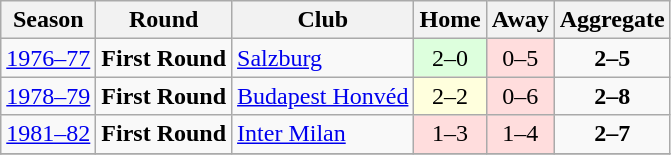<table class="wikitable">
<tr>
<th>Season</th>
<th>Round</th>
<th>Club</th>
<th>Home</th>
<th>Away</th>
<th>Aggregate</th>
</tr>
<tr>
<td><a href='#'>1976–77</a></td>
<td><strong>First Round</strong></td>
<td> <a href='#'>Salzburg</a></td>
<td style="text-align:center; background:#dfd;">2–0</td>
<td style="text-align:center; background:#fdd;">0–5</td>
<td style="text-align:center;"><strong>2–5</strong></td>
</tr>
<tr>
<td><a href='#'>1978–79</a></td>
<td><strong>First Round</strong></td>
<td> <a href='#'>Budapest Honvéd</a></td>
<td style="text-align:center; background:#ffd;">2–2</td>
<td style="text-align:center; background:#fdd;">0–6</td>
<td style="text-align:center;"><strong>2–8</strong></td>
</tr>
<tr>
<td><a href='#'>1981–82</a></td>
<td><strong>First Round</strong></td>
<td> <a href='#'>Inter Milan</a></td>
<td style="text-align:center; background:#fdd;">1–3</td>
<td style="text-align:center; background:#fdd;">1–4</td>
<td style="text-align:center;"><strong>2–7</strong></td>
</tr>
<tr>
</tr>
</table>
